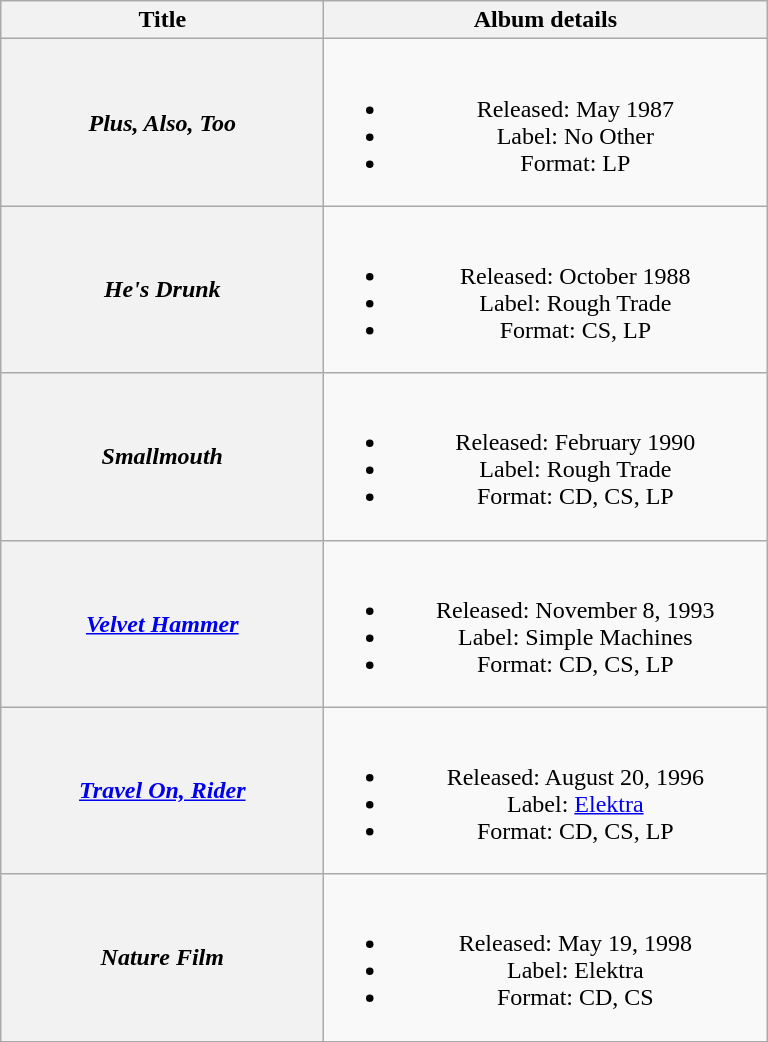<table class="wikitable plainrowheaders" style="text-align:center;" border="1">
<tr>
<th scope="col" style="width:13em;">Title</th>
<th scope="col" style="width:18em;">Album details</th>
</tr>
<tr>
<th scope="row"><em>Plus, Also, Too</em></th>
<td><br><ul><li>Released: May 1987</li><li>Label: No Other</li><li>Format: LP</li></ul></td>
</tr>
<tr>
<th scope="row"><em>He's Drunk</em></th>
<td><br><ul><li>Released: October 1988</li><li>Label: Rough Trade</li><li>Format: CS, LP</li></ul></td>
</tr>
<tr>
<th scope="row"><em>Smallmouth</em></th>
<td><br><ul><li>Released: February 1990</li><li>Label: Rough Trade</li><li>Format: CD, CS, LP</li></ul></td>
</tr>
<tr>
<th scope="row"><em><a href='#'>Velvet Hammer</a></em></th>
<td><br><ul><li>Released: November 8, 1993</li><li>Label: Simple Machines</li><li>Format: CD, CS, LP</li></ul></td>
</tr>
<tr>
<th scope="row"><em><a href='#'>Travel On, Rider</a></em></th>
<td><br><ul><li>Released: August 20, 1996</li><li>Label: <a href='#'>Elektra</a></li><li>Format: CD, CS, LP</li></ul></td>
</tr>
<tr>
<th scope="row"><em>Nature Film</em></th>
<td><br><ul><li>Released: May 19, 1998</li><li>Label: Elektra</li><li>Format: CD, CS</li></ul></td>
</tr>
</table>
